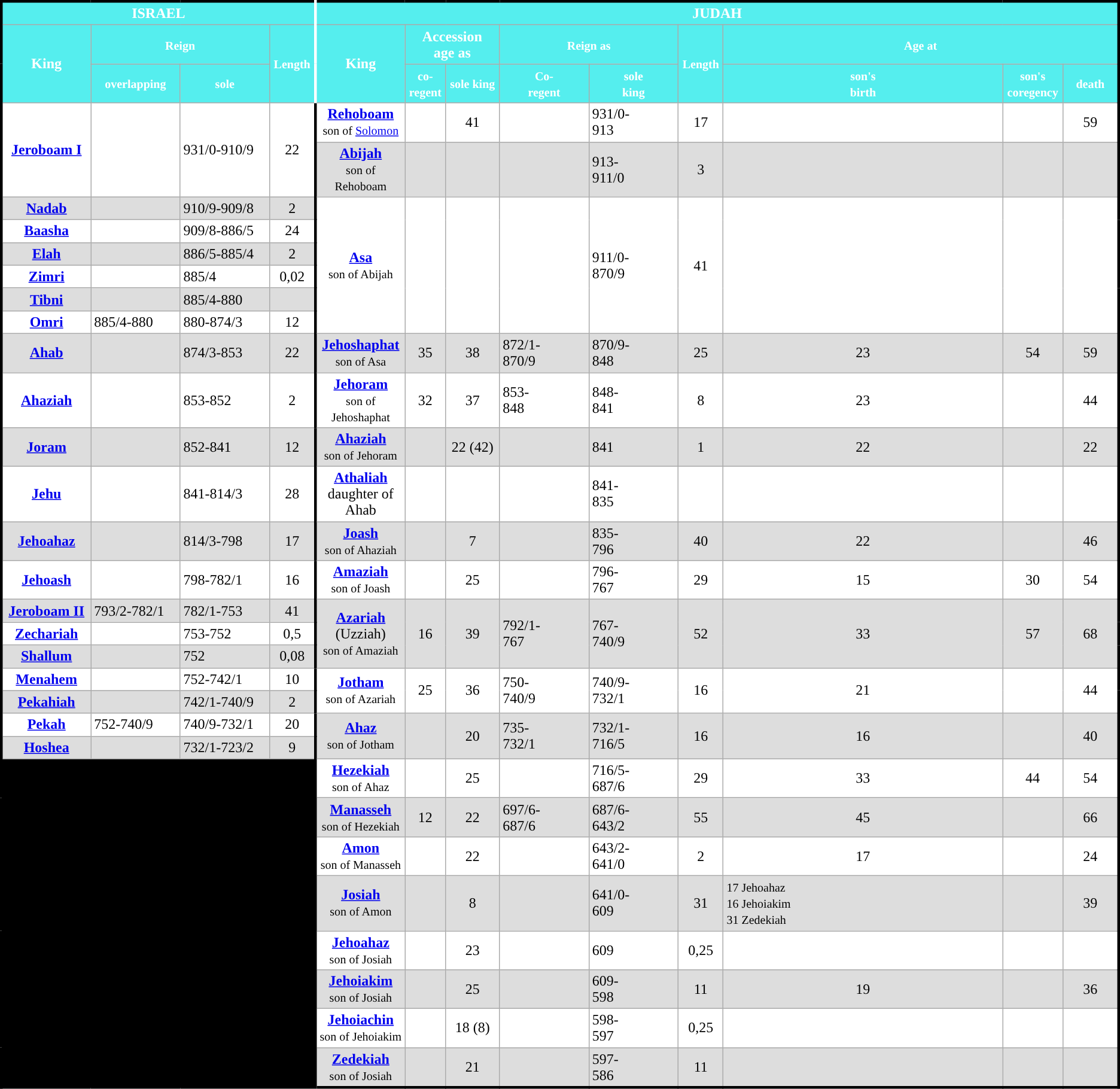<table class="wikitable centre" style="text-align:center; border:3px solid black;">
<tr style="color: #ffffff;">
<th colspan="4" style="background: #55eeee;">ISRAEL</th>
<th colspan="10" style="background: #55eeee; border-left:3px solid;">JUDAH</th>
</tr>
<tr style="color: #ffffff;">
<th rowspan="2" width="8%" style="background: #55eeee;">King</th>
<th rowspan="1" colspan="2" width="8%" style="background: #55eeee;"><small>Reign</small></th>
<th rowspan="2" scope="col" style="background: #55eeee;"><small>Length</small></th>
<th rowspan="2" width="8%" style="background: #55eeee; border-left:3px solid;">King</th>
<th rowspan="1" colspan="2" scope="col" style="background: #55eeee;">Accession<br>age as</th>
<th rowspan="1" colspan="2" width="8%" style="background: #55eeee;"><small>Reign as</small></th>
<th rowspan="2" scope="col" style="background: #55eeee;"><small>Length</small></th>
<th colspan="3" width="25%" style="background: #55eeee;"><small>Age at</small></th>
</tr>
<tr style="color: #ffffff;" border-bottom: 3px solid black;">
<th width="8%" style="background: #55eeee;"><small>overlapping</small></th>
<th width="8%" style="background: #55eeee;"><small>sole</small></th>
<th scope="col" style="background: #55eeee;"><small>co-<br>regent</small></th>
<th scope="col" style="background: #55eeee;"><small>sole king</small></th>
<th width="8%" style="background: #55eeee;"><small>Co-<br>regent</small></th>
<th width="8%" style="background: #55eeee;"><small>sole<br>king</small></th>
<th width="25%" style="background: #55eeee;"><small>son's<br>birth</small></th>
<th scope="col" style="background: #55eeee;"><small>son's<br>coregency</small></th>
<th width="5%" style="background: #55eeee;"><small>death</small></th>
</tr>
<tr --- style="background: #ffffff;">
<td rowspan="2"><strong><a href='#'>Jeroboam I</a></strong></td>
<td rowspan="2"></td>
<td rowspan="2" align="left">931/0-910/9</td>
<td rowspan="2" style="border-right:3px solid black;">22</td>
<td><strong><a href='#'>Rehoboam</a></strong><br><small>son of <a href='#'>Solomon</a></small></td>
<td></td>
<td>41</td>
<td></td>
<td align="left">931/0-<br>913</td>
<td>17</td>
<td></td>
<td></td>
<td>59</td>
</tr>
<tr --- style="background: #dddddd;">
<td><strong><a href='#'>Abijah</a></strong><br><small>son of Rehoboam</small></td>
<td></td>
<td></td>
<td></td>
<td align="left">913-<br>911/0</td>
<td>3</td>
<td></td>
<td></td>
<td></td>
</tr>
<tr --->
<td bgcolor="#dddddd"><strong><a href='#'>Nadab</a></strong></td>
<td bgcolor="#dddddd"></td>
<td bgcolor="#dddddd" align="left">910/9-909/8</td>
<td bgcolor="#dddddd">2</td>
<td style="border-left:3px solid black;" rowspan="6" bgcolor="#ffffff"><strong><a href='#'>Asa</a></strong><br><small>son of Abijah</small></td>
<td rowspan="6" bgcolor="#ffffff"></td>
<td rowspan="6" bgcolor="#ffffff"></td>
<td rowspan="6" bgcolor="#ffffff"></td>
<td rowspan="6" bgcolor="#ffffff" align="left">911/0-<br>870/9</td>
<td rowspan="6" bgcolor="#ffffff">41</td>
<td rowspan="6" bgcolor="#ffffff"></td>
<td rowspan="6" bgcolor="#ffffff"></td>
<td rowspan="6" bgcolor="#ffffff"></td>
</tr>
<tr --- style="background: #ffffff;">
<td><strong><a href='#'>Baasha</a></strong></td>
<td></td>
<td align="left">909/8-886/5</td>
<td>24</td>
</tr>
<tr --- style="background: #dddddd;">
<td><strong><a href='#'>Elah</a></strong></td>
<td></td>
<td align="left">886/5-885/4</td>
<td>2</td>
</tr>
<tr --- style="background: #ffffff;">
<td><strong><a href='#'>Zimri</a></strong></td>
<td></td>
<td align="left">885/4</td>
<td>0,02</td>
</tr>
<tr style="background: #dddddd;">
<td><strong><a href='#'>Tibni</a></strong></td>
<td></td>
<td align="left">885/4-880</td>
<td></td>
</tr>
<tr style="background: #ffffff;">
<td><strong><a href='#'>Omri</a></strong></td>
<td align="left">885/4-880</td>
<td align="left">880-874/3</td>
<td>12</td>
</tr>
<tr style="background: #dddddd;">
<td><strong><a href='#'>Ahab</a></strong></td>
<td></td>
<td align="left">874/3-853</td>
<td>22</td>
<td style="border-left:3px solid black;"><strong><a href='#'>Jehoshaphat</a></strong><br><small>son of Asa</small></td>
<td>35</td>
<td>38</td>
<td align="left">872/1-<br>870/9</td>
<td align="left">870/9-<br>848</td>
<td>25</td>
<td>23</td>
<td>54</td>
<td>59</td>
</tr>
<tr style="background: #ffffff;">
<td><strong><a href='#'>Ahaziah</a></strong></td>
<td></td>
<td align="left">853-852</td>
<td>2</td>
<td style="border-left:3px solid black;"><strong><a href='#'>Jehoram</a></strong><br><small>son of Jehoshaphat</small></td>
<td>32</td>
<td>37</td>
<td align="left">853-<br>848</td>
<td align="left">848-<br>841</td>
<td>8</td>
<td>23</td>
<td></td>
<td>44</td>
</tr>
<tr style="background: #dddddd;">
<td><strong><a href='#'>Joram</a></strong></td>
<td></td>
<td align="left">852-841</td>
<td>12</td>
<td style="border-left:3px solid black;"><strong><a href='#'>Ahaziah</a></strong><br><small>son of Jehoram</small></td>
<td></td>
<td>22 (42)</td>
<td></td>
<td align="left">841</td>
<td>1</td>
<td>22</td>
<td></td>
<td>22</td>
</tr>
<tr style="background: #ffffff;">
<td><strong><a href='#'>Jehu</a></strong></td>
<td></td>
<td align="left">841-814/3</td>
<td>28</td>
<td style="border-left:3px solid black;"><strong><a href='#'>Athaliah</a></strong><br>daughter of Ahab</td>
<td></td>
<td></td>
<td></td>
<td align="left">841-<br>835</td>
<td></td>
<td></td>
<td></td>
<td></td>
</tr>
<tr style="background: #dddddd;">
<td><strong><a href='#'>Jehoahaz</a></strong></td>
<td></td>
<td align="left">814/3-798</td>
<td>17</td>
<td style="border-left:3px solid black;"><strong><a href='#'>Joash</a></strong><br><small>son of Ahaziah</small></td>
<td></td>
<td>7</td>
<td></td>
<td align="left">835-<br>796</td>
<td>40</td>
<td>22</td>
<td></td>
<td>46</td>
</tr>
<tr style="background: #ffffff;">
<td><strong><a href='#'>Jehoash</a></strong></td>
<td></td>
<td align="left">798-782/1</td>
<td>16</td>
<td style="border-left:3px solid black;"><strong><a href='#'>Amaziah</a></strong><br><small>son of Joash</small></td>
<td></td>
<td>25</td>
<td></td>
<td align="left">796-<br>767</td>
<td>29</td>
<td>15</td>
<td>30</td>
<td>54</td>
</tr>
<tr style="background: #dddddd;">
<td><strong><a href='#'>Jeroboam II</a></strong></td>
<td align="left">793/2-782/1</td>
<td align="left">782/1-753</td>
<td>41</td>
<td style="border-left:3px solid black;" rowspan="3"><strong><a href='#'>Azariah</a></strong><br> (Uzziah) <br><small>son of Amaziah</small></td>
<td rowspan="3">16</td>
<td rowspan="3">39</td>
<td rowspan="3" align="left">792/1-<br>767</td>
<td rowspan="3" align="left">767-<br>740/9</td>
<td rowspan="3">52</td>
<td rowspan="3">33</td>
<td rowspan="3">57</td>
<td rowspan="3">68</td>
</tr>
<tr style="background: #ffffff;">
<td><strong><a href='#'>Zechariah</a></strong></td>
<td></td>
<td align="left">753-752</td>
<td>0,5</td>
</tr>
<tr style="background: #dddddd;">
<td><strong><a href='#'>Shallum</a></strong></td>
<td></td>
<td align="left">752</td>
<td>0,08</td>
</tr>
<tr style="background: #ffffff;">
<td><strong><a href='#'>Menahem</a></strong></td>
<td></td>
<td align="left">752-742/1</td>
<td>10</td>
<td style="border-left:3px solid black;" rowspan="2"><strong><a href='#'>Jotham</a></strong><br><small>son of Azariah</small></td>
<td rowspan="2">25</td>
<td rowspan="2">36</td>
<td rowspan="2" align="left">750-<br>740/9</td>
<td rowspan="2" align="left">740/9-<br>732/1</td>
<td rowspan="2">16</td>
<td rowspan="2">21</td>
<td rowspan="2"></td>
<td rowspan="2">44</td>
</tr>
<tr style="background: #dddddd;">
<td><strong><a href='#'>Pekahiah</a></strong></td>
<td></td>
<td align="left">742/1-740/9</td>
<td>2</td>
</tr>
<tr>
<td bgcolor="#ffffff"><strong><a href='#'>Pekah</a></strong></td>
<td bgcolor="#ffffff" align="left">752-740/9</td>
<td bgcolor="#ffffff" align="left">740/9-732/1</td>
<td bgcolor="#ffffff">20</td>
<td style="border-left:3px solid black;" rowspan="2" bgcolor="#dddddd"><strong><a href='#'>Ahaz</a></strong><br><small>son of Jotham</small></td>
<td rowspan="2" bgcolor="#dddddd"></td>
<td rowspan="2" bgcolor="#dddddd">20</td>
<td rowspan="2" bgcolor="#dddddd" align="left">735-<br>732/1</td>
<td rowspan="2" bgcolor="#dddddd" align="left">732/1-<br>716/5</td>
<td rowspan="2" bgcolor="#dddddd">16</td>
<td rowspan="2" bgcolor="#dddddd">16</td>
<td rowspan="2" bgcolor="#dddddd"></td>
<td rowspan="2" bgcolor="#dddddd">40</td>
</tr>
<tr style="background: #dddddd;">
<td><strong><a href='#'>Hoshea</a></strong></td>
<td></td>
<td align="left">732/1-723/2</td>
<td>9</td>
</tr>
<tr>
<td colspan="4" rowspan="8" bgcolor="#000000" style="border-right:3px solid black;"></td>
<td bgcolor="#ffffff"><strong><a href='#'>Hezekiah</a></strong><br><small>son of Ahaz</small></td>
<td bgcolor="#ffffff"></td>
<td bgcolor="#ffffff">25</td>
<td bgcolor="#ffffff"></td>
<td bgcolor="#ffffff" align="left">716/5-<br>687/6</td>
<td bgcolor="#ffffff">29</td>
<td bgcolor="#ffffff">33</td>
<td bgcolor="#ffffff">44</td>
<td bgcolor="#ffffff">54</td>
</tr>
<tr style="background: #dddddd;">
<td><strong><a href='#'>Manasseh</a></strong><br><small>son of Hezekiah</small></td>
<td>12</td>
<td>22</td>
<td align="left">697/6-<br>687/6</td>
<td align="left">687/6-<br>643/2</td>
<td>55</td>
<td>45</td>
<td></td>
<td>66</td>
</tr>
<tr style="background: #ffffff;">
<td><strong><a href='#'>Amon</a></strong><br><small>son of Manasseh</small></td>
<td></td>
<td>22</td>
<td></td>
<td align="left">643/2-<br>641/0</td>
<td>2</td>
<td>17</td>
<td></td>
<td>24</td>
</tr>
<tr style="background: #dddddd;">
<td><strong><a href='#'>Josiah</a></strong><br><small>son of Amon</small></td>
<td></td>
<td>8</td>
<td></td>
<td align="left">641/0-<br>609</td>
<td>31</td>
<td align="left"><small>17 Jehoahaz<br>16 Jehoiakim<br>31 Zedekiah</small></td>
<td></td>
<td>39</td>
</tr>
<tr style="background: #ffffff;">
<td><strong><a href='#'>Jehoahaz</a></strong><br><small>son of Josiah</small></td>
<td></td>
<td>23</td>
<td></td>
<td align="left">609</td>
<td>0,25</td>
<td></td>
<td></td>
<td></td>
</tr>
<tr style="background: #dddddd;">
<td><strong><a href='#'>Jehoiakim</a></strong><br><small>son of Josiah</small></td>
<td></td>
<td>25</td>
<td></td>
<td align="left">609-<br>598</td>
<td>11</td>
<td>19</td>
<td></td>
<td>36</td>
</tr>
<tr style="background: #ffffff;">
<td><strong><a href='#'>Jehoiachin</a></strong> <br><small>son of Jehoiakim</small></td>
<td></td>
<td>18 (8)</td>
<td></td>
<td align="left">598-<br>597</td>
<td>0,25</td>
<td></td>
<td></td>
<td></td>
</tr>
<tr style="background: #dddddd;">
<td><strong><a href='#'>Zedekiah</a></strong><br><small>son of Josiah</small></td>
<td></td>
<td>21</td>
<td></td>
<td align="left">597-<br>586</td>
<td>11</td>
<td></td>
<td></td>
<td></td>
</tr>
</table>
